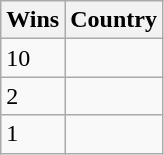<table class="wikitable">
<tr>
<th>Wins</th>
<th>Country</th>
</tr>
<tr>
<td>10</td>
<td></td>
</tr>
<tr>
<td>2</td>
<td></td>
</tr>
<tr>
<td>1</td>
<td></td>
</tr>
</table>
